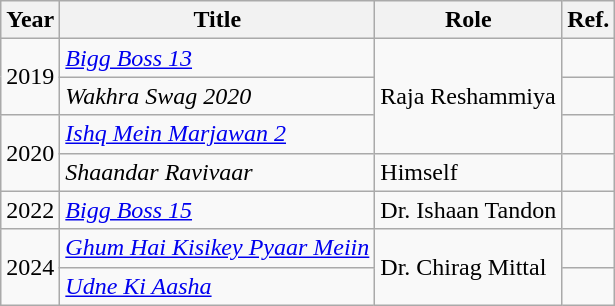<table class="wikitable sortable">
<tr>
<th scope="col">Year</th>
<th scope="col">Title</th>
<th scope="col">Role</th>
<th scope="col" class="unsortable">Ref.</th>
</tr>
<tr>
<td rowspan = "2">2019</td>
<td><em><a href='#'>Bigg Boss 13</a></em></td>
<td rowspan="3">Raja Reshammiya</td>
<td></td>
</tr>
<tr>
<td><em>Wakhra Swag 2020</em></td>
<td></td>
</tr>
<tr>
<td rowspan = "2">2020</td>
<td><em><a href='#'>Ishq Mein Marjawan 2</a></em></td>
<td></td>
</tr>
<tr>
<td><em>Shaandar Ravivaar</em></td>
<td>Himself</td>
<td></td>
</tr>
<tr>
<td>2022</td>
<td><em><a href='#'> Bigg Boss 15</a></em></td>
<td>Dr. Ishaan Tandon</td>
<td></td>
</tr>
<tr>
<td rowspan = "2">2024</td>
<td><em><a href='#'>Ghum Hai Kisikey Pyaar Meiin</a></em></td>
<td rowspan = "2">Dr. Chirag Mittal</td>
<td></td>
</tr>
<tr>
<td><em><a href='#'>Udne Ki Aasha</a></em></td>
<td></td>
</tr>
</table>
